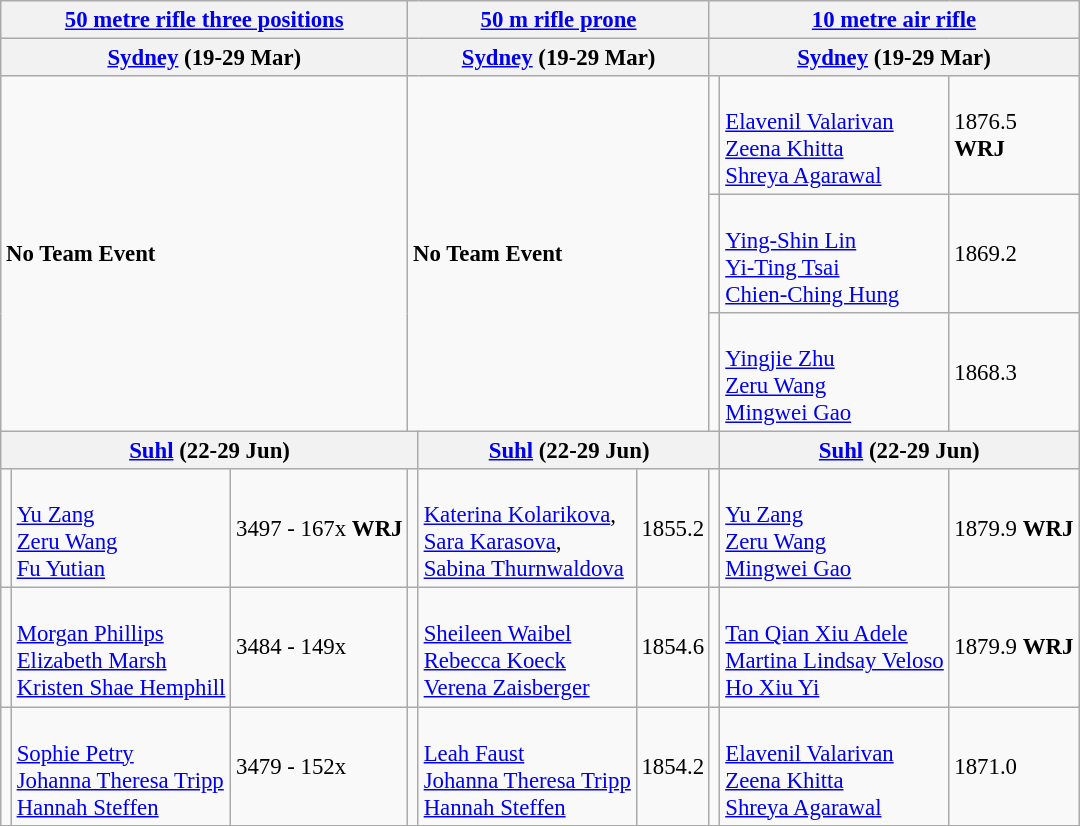<table class="wikitable" style="font-size: 95%">
<tr>
<th colspan="3"><a href='#'>50 metre rifle three positions</a></th>
<th colspan="3"><a href='#'>50 m rifle prone</a></th>
<th colspan="3"><a href='#'>10 metre air rifle</a></th>
</tr>
<tr>
<th colspan="3"><strong><a href='#'>Sydney</a>  (19-29 Mar)</strong></th>
<th colspan="3"><strong><a href='#'>Sydney</a>  (19-29 Mar)</strong></th>
<th colspan="3"><strong><a href='#'>Sydney</a>  (19-29 Mar)</strong></th>
</tr>
<tr>
<td colspan="3" rowspan="3"><strong>No Team Event</strong></td>
<td colspan="3" rowspan="3"><strong>No Team Event</strong></td>
<td></td>
<td><br><a href='#'>Elavenil Valarivan</a><br><a href='#'>Zeena Khitta</a><br><a href='#'>Shreya Agarawal</a></td>
<td>1876.5<br> <strong>WRJ</strong></td>
</tr>
<tr>
<td></td>
<td><br><a href='#'>Ying-Shin Lin</a><br><a href='#'>Yi-Ting Tsai</a><br><a href='#'>Chien-Ching Hung</a></td>
<td>1869.2</td>
</tr>
<tr>
<td></td>
<td><br><a href='#'>Yingjie Zhu</a><br><a href='#'>Zeru Wang</a><br><a href='#'>Mingwei Gao</a></td>
<td>1868.3</td>
</tr>
<tr>
<th colspan="4"><strong><a href='#'>Suhl</a></strong> <strong> (22-29 Jun)</strong></th>
<th colspan="3"><strong><a href='#'>Suhl</a></strong> <strong> (22-29 Jun)</strong></th>
<th colspan="2"><strong><a href='#'>Suhl</a></strong> <strong> (22-29 Jun)</strong></th>
</tr>
<tr>
<td></td>
<td><br><a href='#'>Yu Zang</a><br><a href='#'>Zeru Wang</a><br><a href='#'>Fu Yutian</a></td>
<td>3497 - 167x <strong>WRJ</strong></td>
<td></td>
<td><br><a href='#'>Katerina Kolarikova</a>,<br><a href='#'>Sara Karasova</a>,<br><a href='#'>Sabina Thurnwaldova</a></td>
<td>1855.2</td>
<td></td>
<td><br><a href='#'>Yu Zang</a><br><a href='#'>Zeru Wang</a><br><a href='#'>Mingwei Gao</a></td>
<td>1879.9 <strong>WRJ</strong></td>
</tr>
<tr>
<td></td>
<td><br><a href='#'>Morgan Phillips</a><br><a href='#'>Elizabeth Marsh</a><br><a href='#'>Kristen Shae Hemphill</a></td>
<td>3484 - 149x</td>
<td></td>
<td><br><a href='#'>Sheileen Waibel</a><br><a href='#'>Rebecca Koeck</a><br><a href='#'>Verena Zaisberger</a></td>
<td>1854.6</td>
<td></td>
<td><br><a href='#'>Tan Qian Xiu Adele</a><br><a href='#'>Martina Lindsay Veloso</a><br><a href='#'>Ho Xiu Yi</a></td>
<td>1879.9 <strong>WRJ</strong></td>
</tr>
<tr>
<td></td>
<td><br><a href='#'>Sophie Petry</a><br><a href='#'>Johanna Theresa Tripp</a><br><a href='#'>Hannah Steffen</a></td>
<td>3479 - 152x</td>
<td></td>
<td><br><a href='#'>Leah Faust</a><br><a href='#'>Johanna Theresa Tripp</a><br><a href='#'>Hannah Steffen</a></td>
<td>1854.2</td>
<td></td>
<td><br><a href='#'>Elavenil Valarivan</a><br><a href='#'>Zeena Khitta</a><br><a href='#'>Shreya Agarawal</a></td>
<td>1871.0</td>
</tr>
</table>
